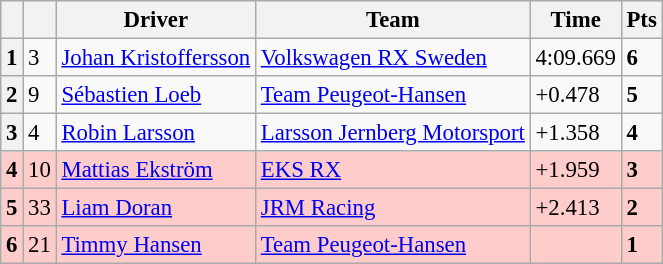<table class=wikitable style="font-size:95%">
<tr>
<th></th>
<th></th>
<th>Driver</th>
<th>Team</th>
<th>Time</th>
<th>Pts</th>
</tr>
<tr>
<th>1</th>
<td>3</td>
<td> <a href='#'>Johan Kristoffersson</a></td>
<td><a href='#'>Volkswagen RX Sweden</a></td>
<td>4:09.669</td>
<td><strong>6</strong></td>
</tr>
<tr>
<th>2</th>
<td>9</td>
<td> <a href='#'>Sébastien Loeb</a></td>
<td><a href='#'>Team Peugeot-Hansen</a></td>
<td>+0.478</td>
<td><strong>5</strong></td>
</tr>
<tr>
<th>3</th>
<td>4</td>
<td> <a href='#'>Robin Larsson</a></td>
<td><a href='#'>Larsson Jernberg Motorsport</a></td>
<td>+1.358</td>
<td><strong>4</strong></td>
</tr>
<tr>
<th style="background:#ffcccc;">4</th>
<td style="background:#ffcccc;">10</td>
<td style="background:#ffcccc;"> <a href='#'>Mattias Ekström</a></td>
<td style="background:#ffcccc;"><a href='#'>EKS RX</a></td>
<td style="background:#ffcccc;">+1.959</td>
<td style="background:#ffcccc;"><strong>3</strong></td>
</tr>
<tr>
<th style="background:#ffcccc;">5</th>
<td style="background:#ffcccc;">33</td>
<td style="background:#ffcccc;"> <a href='#'>Liam Doran</a></td>
<td style="background:#ffcccc;"><a href='#'>JRM Racing</a></td>
<td style="background:#ffcccc;">+2.413</td>
<td style="background:#ffcccc;"><strong>2</strong></td>
</tr>
<tr>
<th style="background:#ffcccc;">6</th>
<td style="background:#ffcccc;">21</td>
<td style="background:#ffcccc;"> <a href='#'>Timmy Hansen</a></td>
<td style="background:#ffcccc;"><a href='#'>Team Peugeot-Hansen</a></td>
<td style="background:#ffcccc;"></td>
<td style="background:#ffcccc;"><strong>1</strong></td>
</tr>
</table>
